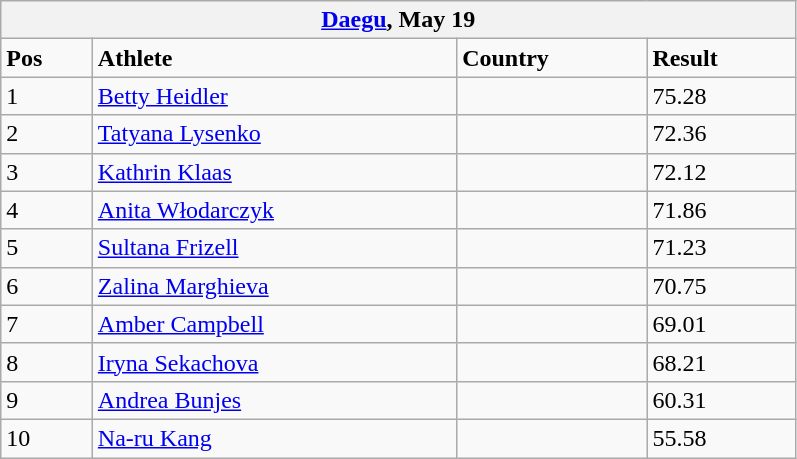<table class="wikitable collapsible collapsed" width="42%">
<tr>
<th colspan="4"> <a href='#'>Daegu</a>, May 19</th>
</tr>
<tr>
<td><strong>Pos</strong></td>
<td><strong>Athlete</strong></td>
<td><strong>Country</strong></td>
<td><strong>Result</strong></td>
</tr>
<tr>
<td>1</td>
<td><a href='#'>Betty Heidler</a></td>
<td></td>
<td>75.28</td>
</tr>
<tr>
<td>2</td>
<td><a href='#'>Tatyana Lysenko</a></td>
<td></td>
<td>72.36</td>
</tr>
<tr>
<td>3</td>
<td><a href='#'>Kathrin Klaas</a></td>
<td></td>
<td>72.12</td>
</tr>
<tr>
<td>4</td>
<td><a href='#'>Anita Włodarczyk</a></td>
<td></td>
<td>71.86</td>
</tr>
<tr>
<td>5</td>
<td><a href='#'>Sultana Frizell</a></td>
<td></td>
<td>71.23</td>
</tr>
<tr>
<td>6</td>
<td><a href='#'>Zalina Marghieva</a></td>
<td></td>
<td>70.75</td>
</tr>
<tr>
<td>7</td>
<td><a href='#'>Amber Campbell</a></td>
<td></td>
<td>69.01</td>
</tr>
<tr>
<td>8</td>
<td><a href='#'>Iryna Sekachova</a></td>
<td></td>
<td>68.21</td>
</tr>
<tr>
<td>9</td>
<td><a href='#'>Andrea Bunjes</a></td>
<td></td>
<td>60.31</td>
</tr>
<tr>
<td>10</td>
<td><a href='#'>Na-ru Kang</a></td>
<td></td>
<td>55.58</td>
</tr>
</table>
